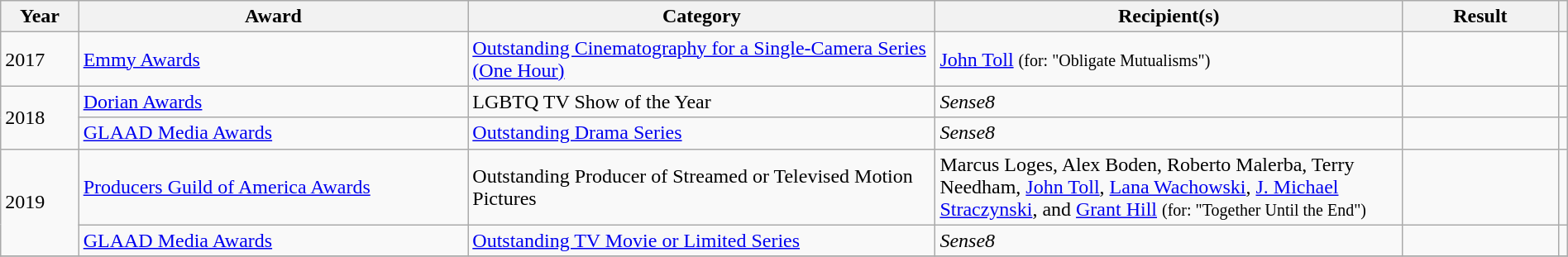<table class="wikitable sortable" width="100%">
<tr style= text-align:center;">
<th scope="col" width="5%">Year</th>
<th scope="col" width="25%">Award</th>
<th scope="col" width="30%">Category</th>
<th scope="col" width="30%">Recipient(s)</th>
<th scope="col" width="10%">Result</th>
<th scope="col" class="unsortable"></th>
</tr>
<tr>
<td>2017</td>
<td><a href='#'>Emmy Awards</a></td>
<td><a href='#'>Outstanding Cinematography for a Single-Camera Series (One Hour)</a></td>
<td><a href='#'>John Toll</a> <small>(for: "Obligate Mutualisms")</small></td>
<td></td>
<td></td>
</tr>
<tr>
<td rowspan="2">2018</td>
<td><a href='#'>Dorian Awards</a></td>
<td>LGBTQ TV Show of the Year</td>
<td><em>Sense8</em></td>
<td></td>
<td></td>
</tr>
<tr>
<td><a href='#'>GLAAD Media Awards</a></td>
<td><a href='#'>Outstanding Drama Series</a></td>
<td><em>Sense8</em></td>
<td></td>
<td></td>
</tr>
<tr>
<td rowspan="2">2019</td>
<td><a href='#'>Producers Guild of America Awards</a></td>
<td>Outstanding Producer of Streamed or Televised Motion Pictures</td>
<td>Marcus Loges, Alex Boden, Roberto Malerba, Terry Needham, <a href='#'>John Toll</a>, <a href='#'>Lana Wachowski</a>, <a href='#'>J. Michael Straczynski</a>, and <a href='#'>Grant Hill</a> <small>(for: "Together Until the End")</small></td>
<td></td>
<td></td>
</tr>
<tr>
<td><a href='#'>GLAAD Media Awards</a></td>
<td><a href='#'>Outstanding TV Movie or Limited Series</a></td>
<td><em>Sense8</em></td>
<td></td>
<td></td>
</tr>
<tr>
</tr>
</table>
